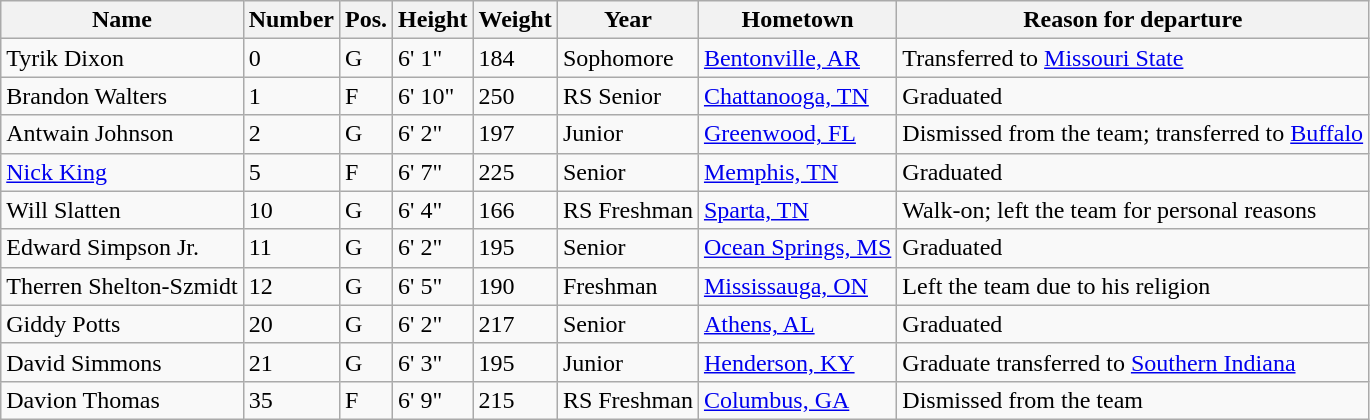<table class="wikitable sortable" border="1">
<tr>
<th>Name</th>
<th>Number</th>
<th>Pos.</th>
<th>Height</th>
<th>Weight</th>
<th>Year</th>
<th>Hometown</th>
<th class="unsortable">Reason for departure</th>
</tr>
<tr>
<td>Tyrik Dixon</td>
<td>0</td>
<td>G</td>
<td>6' 1"</td>
<td>184</td>
<td>Sophomore</td>
<td><a href='#'>Bentonville, AR</a></td>
<td>Transferred to <a href='#'>Missouri State</a></td>
</tr>
<tr>
<td>Brandon Walters</td>
<td>1</td>
<td>F</td>
<td>6' 10"</td>
<td>250</td>
<td>RS Senior</td>
<td><a href='#'>Chattanooga, TN</a></td>
<td>Graduated</td>
</tr>
<tr>
<td>Antwain Johnson</td>
<td>2</td>
<td>G</td>
<td>6' 2"</td>
<td>197</td>
<td>Junior</td>
<td><a href='#'>Greenwood, FL</a></td>
<td>Dismissed from the team; transferred to <a href='#'>Buffalo</a></td>
</tr>
<tr>
<td><a href='#'>Nick King</a></td>
<td>5</td>
<td>F</td>
<td>6' 7"</td>
<td>225</td>
<td>Senior</td>
<td><a href='#'>Memphis, TN</a></td>
<td>Graduated</td>
</tr>
<tr>
<td>Will Slatten</td>
<td>10</td>
<td>G</td>
<td>6' 4"</td>
<td>166</td>
<td>RS Freshman</td>
<td><a href='#'>Sparta, TN</a></td>
<td>Walk-on; left the team for personal reasons</td>
</tr>
<tr>
<td>Edward Simpson Jr.</td>
<td>11</td>
<td>G</td>
<td>6' 2"</td>
<td>195</td>
<td>Senior</td>
<td><a href='#'>Ocean Springs, MS</a></td>
<td>Graduated</td>
</tr>
<tr>
<td>Therren Shelton-Szmidt</td>
<td>12</td>
<td>G</td>
<td>6' 5"</td>
<td>190</td>
<td>Freshman</td>
<td><a href='#'>Mississauga, ON</a></td>
<td>Left the team due to his religion</td>
</tr>
<tr>
<td>Giddy Potts</td>
<td>20</td>
<td>G</td>
<td>6' 2"</td>
<td>217</td>
<td>Senior</td>
<td><a href='#'>Athens, AL</a></td>
<td>Graduated</td>
</tr>
<tr>
<td>David Simmons</td>
<td>21</td>
<td>G</td>
<td>6' 3"</td>
<td>195</td>
<td>Junior</td>
<td><a href='#'>Henderson, KY</a></td>
<td>Graduate transferred to <a href='#'>Southern Indiana</a></td>
</tr>
<tr>
<td>Davion Thomas</td>
<td>35</td>
<td>F</td>
<td>6' 9"</td>
<td>215</td>
<td>RS Freshman</td>
<td><a href='#'>Columbus, GA</a></td>
<td>Dismissed from the team</td>
</tr>
</table>
